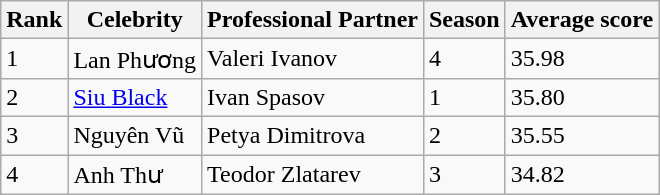<table class="wikitable">
<tr>
<th>Rank</th>
<th>Celebrity</th>
<th>Professional Partner</th>
<th>Season</th>
<th>Average score</th>
</tr>
<tr>
<td>1</td>
<td>Lan Phương</td>
<td>Valeri Ivanov</td>
<td>4</td>
<td>35.98</td>
</tr>
<tr>
<td>2</td>
<td><a href='#'>Siu Black</a></td>
<td>Ivan Spasov</td>
<td>1</td>
<td>35.80</td>
</tr>
<tr>
<td>3</td>
<td>Nguyên Vũ</td>
<td>Petya Dimitrova</td>
<td>2</td>
<td>35.55</td>
</tr>
<tr>
<td>4</td>
<td>Anh Thư</td>
<td>Teodor Zlatarev</td>
<td>3</td>
<td>34.82</td>
</tr>
</table>
